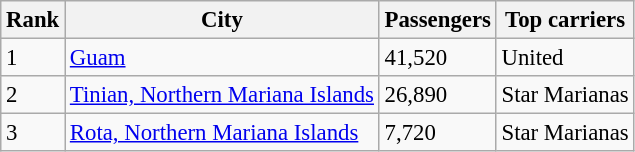<table class="wikitable sortable" style="font-size: 95%">
<tr>
<th>Rank</th>
<th>City</th>
<th>Passengers</th>
<th>Top carriers</th>
</tr>
<tr>
<td>1</td>
<td><a href='#'>Guam</a></td>
<td>41,520</td>
<td>United</td>
</tr>
<tr>
<td>2</td>
<td><a href='#'>Tinian, Northern Mariana Islands</a></td>
<td>26,890</td>
<td>Star Marianas</td>
</tr>
<tr>
<td>3</td>
<td><a href='#'>Rota, Northern Mariana Islands</a></td>
<td>7,720</td>
<td>Star Marianas</td>
</tr>
</table>
